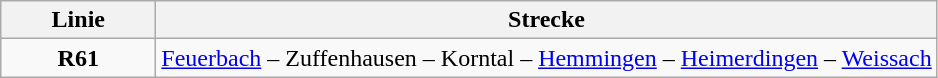<table class="wikitable">
<tr>
<th style="width:6em">Linie</th>
<th>Strecke</th>
</tr>
<tr>
<td align="center"> <strong>R61</strong></td>
<td><a href='#'>Feuerbach</a> – Zuffenhausen – Korntal – <a href='#'>Hemmingen</a> – <a href='#'>Heimerdingen</a> – <a href='#'>Weissach</a></td>
</tr>
</table>
